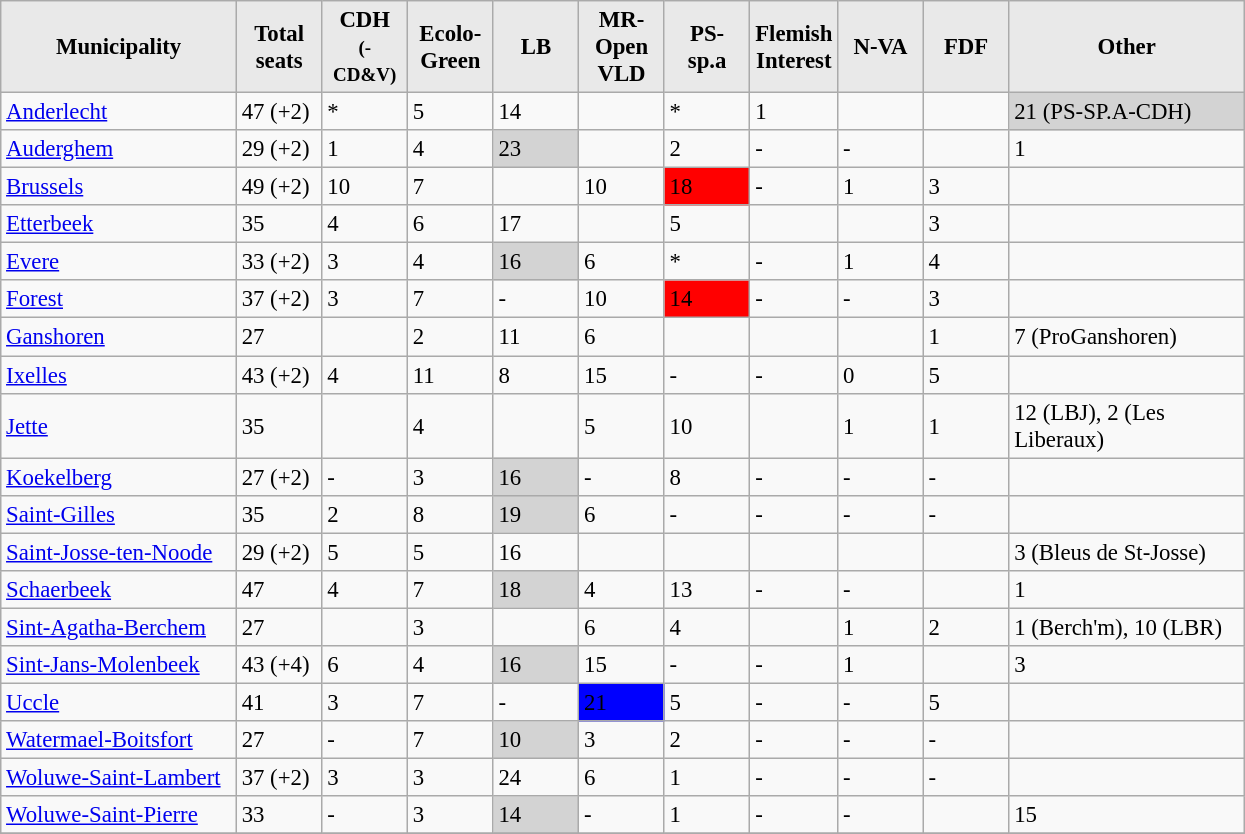<table class="wikitable sortable" style="font-size:95%;">
<tr>
<th style="background-color:#E9E9E9; width:150px;">Municipality</th>
<th style="background-color:#E9E9E9; width:50px;">Total seats</th>
<th style="background-color:#E9E9E9; width:50px;">CDH<br><small>(-CD&V)</small></th>
<th style="background-color:#E9E9E9; width:50px;">Ecolo-<br>Green</th>
<th style="background-color:#E9E9E9; width:50px;">LB</th>
<th style="background-color:#E9E9E9; width:50px;">MR-<br>Open VLD</th>
<th style="background-color:#E9E9E9; width:50px;">PS-<br>sp.a</th>
<th style="background-color:#E9E9E9; width:50px;">Flemish Interest</th>
<th style="background-color:#E9E9E9; width:50px;">N-VA</th>
<th style="background-color:#E9E9E9; width:50px;">FDF</th>
<th style="background-color:#E9E9E9; width:150px;">Other</th>
</tr>
<tr>
<td><a href='#'>Anderlecht</a></td>
<td>47 (+2)</td>
<td>*</td>
<td>5</td>
<td>14</td>
<td></td>
<td>*</td>
<td>1</td>
<td></td>
<td></td>
<td bgcolor="lightgrey">21 (PS-SP.A-CDH)</td>
</tr>
<tr>
<td><a href='#'>Auderghem</a></td>
<td>29 (+2)</td>
<td>1</td>
<td>4</td>
<td style="background-color:lightgrey">23</td>
<td></td>
<td>2</td>
<td>-</td>
<td>-</td>
<td></td>
<td>1</td>
</tr>
<tr>
<td><a href='#'>Brussels</a></td>
<td>49 (+2)</td>
<td>10</td>
<td>7</td>
<td></td>
<td>10</td>
<td bgcolor="red">18</td>
<td>-</td>
<td>1</td>
<td>3</td>
<td></td>
</tr>
<tr>
<td><a href='#'>Etterbeek</a></td>
<td>35</td>
<td>4</td>
<td>6</td>
<td>17</td>
<td></td>
<td>5</td>
<td></td>
<td></td>
<td>3</td>
<td></td>
</tr>
<tr>
<td><a href='#'>Evere</a></td>
<td>33 (+2)</td>
<td>3</td>
<td>4</td>
<td style="background-color:lightgrey">16</td>
<td>6</td>
<td>*</td>
<td>-</td>
<td>1</td>
<td>4</td>
</tr>
<tr>
<td><a href='#'>Forest</a></td>
<td>37 (+2)</td>
<td>3</td>
<td>7</td>
<td>-</td>
<td>10</td>
<td style="background-color:red">14</td>
<td>-</td>
<td>-</td>
<td>3</td>
<td></td>
</tr>
<tr>
<td><a href='#'>Ganshoren</a></td>
<td>27</td>
<td></td>
<td>2</td>
<td>11</td>
<td>6</td>
<td></td>
<td></td>
<td></td>
<td>1</td>
<td>7 (ProGanshoren)</td>
</tr>
<tr>
<td><a href='#'>Ixelles</a></td>
<td>43 (+2)</td>
<td>4</td>
<td>11</td>
<td>8</td>
<td>15</td>
<td>-</td>
<td>-</td>
<td>0</td>
<td>5</td>
<td></td>
</tr>
<tr>
<td><a href='#'>Jette</a></td>
<td>35</td>
<td></td>
<td>4</td>
<td></td>
<td>5</td>
<td>10</td>
<td></td>
<td>1</td>
<td>1</td>
<td>12 (LBJ), 2 (Les Liberaux)</td>
</tr>
<tr>
<td><a href='#'>Koekelberg</a></td>
<td>27 (+2)</td>
<td>-</td>
<td>3</td>
<td style="background-color:lightgrey">16</td>
<td>-</td>
<td>8</td>
<td>-</td>
<td>-</td>
<td>-</td>
</tr>
<tr>
<td><a href='#'>Saint-Gilles</a></td>
<td>35</td>
<td>2</td>
<td>8</td>
<td style="background-color:lightgrey">19</td>
<td>6</td>
<td>-</td>
<td>-</td>
<td>-</td>
<td>-</td>
<td></td>
</tr>
<tr>
<td><a href='#'>Saint-Josse-ten-Noode</a></td>
<td>29 (+2)</td>
<td>5</td>
<td>5</td>
<td>16</td>
<td></td>
<td></td>
<td></td>
<td></td>
<td></td>
<td>3 (Bleus de St-Josse)</td>
</tr>
<tr>
<td><a href='#'>Schaerbeek</a></td>
<td>47</td>
<td>4</td>
<td>7</td>
<td style="background-color:lightgrey">18</td>
<td>4</td>
<td>13</td>
<td>-</td>
<td>-</td>
<td></td>
<td>1</td>
</tr>
<tr>
<td><a href='#'>Sint-Agatha-Berchem</a></td>
<td>27</td>
<td></td>
<td>3</td>
<td></td>
<td>6</td>
<td>4</td>
<td></td>
<td>1</td>
<td>2</td>
<td>1 (Berch'm), 10 (LBR)</td>
</tr>
<tr>
<td><a href='#'>Sint-Jans-Molenbeek</a></td>
<td>43 (+4)</td>
<td>6</td>
<td>4</td>
<td style="background-color:lightgrey">16</td>
<td>15</td>
<td>-</td>
<td>-</td>
<td>1</td>
<td></td>
<td>3</td>
</tr>
<tr>
<td><a href='#'>Uccle</a></td>
<td>41</td>
<td>3</td>
<td>7</td>
<td>-</td>
<td style="background-color:blue">21</td>
<td>5</td>
<td>-</td>
<td>-</td>
<td>5</td>
<td></td>
</tr>
<tr>
<td><a href='#'>Watermael-Boitsfort</a></td>
<td>27</td>
<td>-</td>
<td>7</td>
<td style="background-color:lightgrey">10</td>
<td>3</td>
<td>2</td>
<td>-</td>
<td>-</td>
<td>-</td>
<td></td>
</tr>
<tr>
<td><a href='#'>Woluwe-Saint-Lambert</a></td>
<td>37 (+2)</td>
<td>3</td>
<td>3</td>
<td>24</td>
<td>6</td>
<td>1</td>
<td>-</td>
<td>-</td>
<td>-</td>
<td></td>
</tr>
<tr>
<td><a href='#'>Woluwe-Saint-Pierre</a></td>
<td>33</td>
<td>-</td>
<td>3</td>
<td style="background-color:lightgrey">14</td>
<td>-</td>
<td>1</td>
<td>-</td>
<td>-</td>
<td></td>
<td>15</td>
</tr>
<tr>
</tr>
</table>
